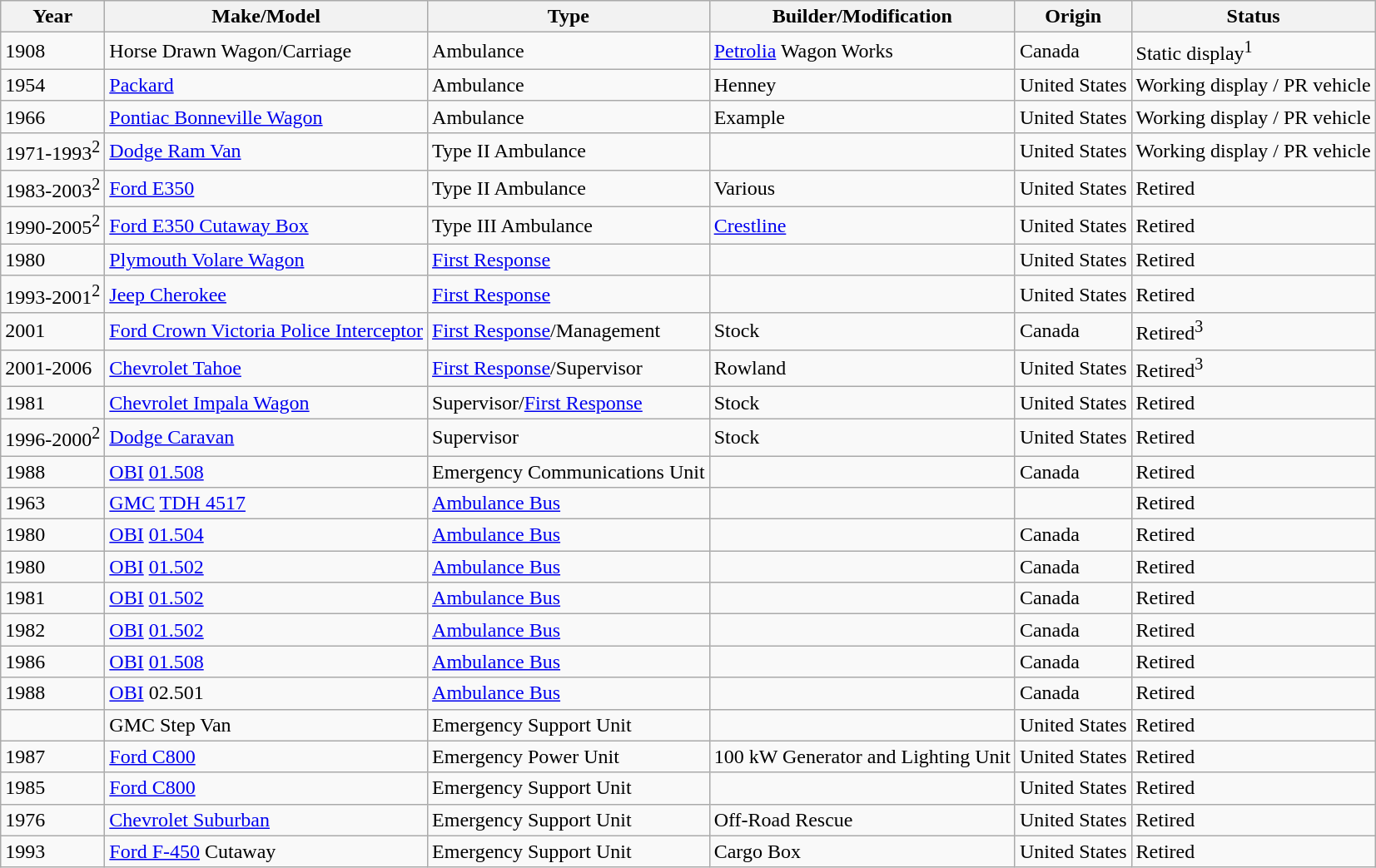<table class="wikitable">
<tr>
<th>Year</th>
<th>Make/Model</th>
<th>Type</th>
<th>Builder/Modification</th>
<th>Origin</th>
<th>Status</th>
</tr>
<tr>
<td>1908</td>
<td>Horse Drawn Wagon/Carriage</td>
<td>Ambulance</td>
<td><a href='#'>Petrolia</a> Wagon Works</td>
<td>Canada</td>
<td>Static display<sup>1</sup></td>
</tr>
<tr>
<td>1954</td>
<td><a href='#'>Packard</a></td>
<td>Ambulance</td>
<td>Henney</td>
<td>United States</td>
<td>Working display / PR vehicle</td>
</tr>
<tr>
<td>1966</td>
<td><a href='#'>Pontiac Bonneville Wagon</a></td>
<td>Ambulance</td>
<td>Example</td>
<td>United States</td>
<td>Working display / PR vehicle</td>
</tr>
<tr>
<td>1971-1993<sup>2</sup></td>
<td><a href='#'>Dodge Ram Van</a></td>
<td>Type II Ambulance</td>
<td></td>
<td>United States</td>
<td>Working display / PR vehicle</td>
</tr>
<tr>
<td>1983-2003<sup>2</sup></td>
<td><a href='#'>Ford E350</a></td>
<td>Type II Ambulance</td>
<td>Various</td>
<td>United States</td>
<td>Retired</td>
</tr>
<tr>
<td>1990-2005<sup>2</sup></td>
<td><a href='#'>Ford E350 Cutaway Box</a></td>
<td>Type III Ambulance</td>
<td><a href='#'>Crestline</a></td>
<td>United States</td>
<td>Retired</td>
</tr>
<tr>
<td>1980</td>
<td><a href='#'>Plymouth Volare Wagon</a></td>
<td><a href='#'>First Response</a></td>
<td></td>
<td>United States</td>
<td>Retired</td>
</tr>
<tr>
<td>1993-2001<sup>2</sup></td>
<td><a href='#'>Jeep Cherokee</a></td>
<td><a href='#'>First Response</a></td>
<td></td>
<td>United States</td>
<td>Retired</td>
</tr>
<tr>
<td>2001</td>
<td><a href='#'>Ford Crown Victoria Police Interceptor</a></td>
<td><a href='#'>First Response</a>/Management</td>
<td>Stock</td>
<td>Canada</td>
<td>Retired<sup>3</sup></td>
</tr>
<tr>
<td>2001-2006</td>
<td><a href='#'>Chevrolet Tahoe</a></td>
<td><a href='#'>First Response</a>/Supervisor</td>
<td>Rowland</td>
<td>United States</td>
<td>Retired<sup>3</sup></td>
</tr>
<tr>
<td>1981</td>
<td><a href='#'>Chevrolet Impala Wagon</a></td>
<td>Supervisor/<a href='#'>First Response</a></td>
<td>Stock</td>
<td>United States</td>
<td>Retired</td>
</tr>
<tr>
<td>1996-2000<sup>2</sup></td>
<td><a href='#'>Dodge Caravan</a></td>
<td>Supervisor</td>
<td>Stock</td>
<td>United States</td>
<td>Retired</td>
</tr>
<tr>
<td>1988</td>
<td><a href='#'>OBI</a> <a href='#'>01.508</a></td>
<td>Emergency Communications Unit</td>
<td></td>
<td>Canada</td>
<td>Retired</td>
</tr>
<tr>
<td>1963</td>
<td><a href='#'>GMC</a> <a href='#'>TDH 4517</a></td>
<td><a href='#'>Ambulance Bus</a></td>
<td></td>
<td></td>
<td>Retired</td>
</tr>
<tr>
<td>1980</td>
<td><a href='#'>OBI</a> <a href='#'>01.504</a></td>
<td><a href='#'>Ambulance Bus</a></td>
<td></td>
<td>Canada</td>
<td>Retired</td>
</tr>
<tr>
<td>1980</td>
<td><a href='#'>OBI</a> <a href='#'>01.502</a></td>
<td><a href='#'>Ambulance Bus</a></td>
<td></td>
<td>Canada</td>
<td>Retired</td>
</tr>
<tr>
<td>1981</td>
<td><a href='#'>OBI</a> <a href='#'>01.502</a></td>
<td><a href='#'>Ambulance Bus</a></td>
<td></td>
<td>Canada</td>
<td>Retired</td>
</tr>
<tr>
<td>1982</td>
<td><a href='#'>OBI</a> <a href='#'>01.502</a></td>
<td><a href='#'>Ambulance Bus</a></td>
<td></td>
<td>Canada</td>
<td>Retired</td>
</tr>
<tr>
<td>1986</td>
<td><a href='#'>OBI</a> <a href='#'>01.508</a></td>
<td><a href='#'>Ambulance Bus</a></td>
<td></td>
<td>Canada</td>
<td>Retired</td>
</tr>
<tr>
<td>1988</td>
<td><a href='#'>OBI</a> 02.501</td>
<td><a href='#'>Ambulance Bus</a></td>
<td></td>
<td>Canada</td>
<td>Retired</td>
</tr>
<tr>
<td></td>
<td>GMC Step Van</td>
<td>Emergency Support Unit</td>
<td></td>
<td>United States</td>
<td>Retired</td>
</tr>
<tr>
<td>1987</td>
<td><a href='#'>Ford C800</a></td>
<td>Emergency Power Unit</td>
<td>100 kW Generator and Lighting Unit</td>
<td>United States</td>
<td>Retired</td>
</tr>
<tr>
<td>1985</td>
<td><a href='#'>Ford C800</a></td>
<td>Emergency Support Unit</td>
<td></td>
<td>United States</td>
<td>Retired</td>
</tr>
<tr>
<td>1976</td>
<td><a href='#'>Chevrolet Suburban</a></td>
<td>Emergency Support Unit</td>
<td>Off-Road Rescue</td>
<td>United States</td>
<td>Retired</td>
</tr>
<tr>
<td>1993</td>
<td><a href='#'>Ford F-450</a> Cutaway</td>
<td>Emergency Support Unit</td>
<td>Cargo Box</td>
<td>United States</td>
<td>Retired</td>
</tr>
</table>
